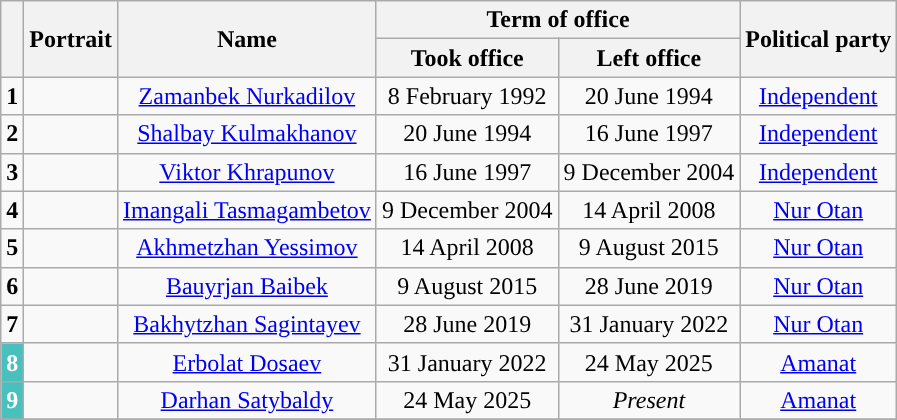<table class="wikitable" style="text-align:center">
<tr>
<th rowspan=2></th>
<th rowspan=2>Portrait</th>
<th rowspan=2>Name<br></th>
<th colspan=2>Term of office</th>
<th rowspan=2>Political party</th>
</tr>
<tr>
<th>Took office</th>
<th>Left office</th>
</tr>
<tr>
<td style="background: "><strong>1</strong></td>
<td></td>
<td><a href='#'>Zamanbek Nurkadilov</a><br></td>
<td>8 February 1992</td>
<td>20 June 1994</td>
<td><a href='#'>Independent</a></td>
</tr>
<tr>
<td style="background: "><strong>2</strong></td>
<td></td>
<td><a href='#'>Shalbay Kulmakhanov</a><br></td>
<td>20 June 1994</td>
<td>16 June 1997</td>
<td><a href='#'>Independent</a></td>
</tr>
<tr>
<td style="background: "><strong>3</strong></td>
<td></td>
<td><a href='#'>Viktor Khrapunov</a><br></td>
<td>16 June 1997</td>
<td>9 December 2004</td>
<td><a href='#'>Independent</a></td>
</tr>
<tr>
<td style="background: "><strong>4</strong></td>
<td></td>
<td><a href='#'>Imangali Tasmagambetov</a><br></td>
<td>9 December 2004</td>
<td>14 April 2008</td>
<td><a href='#'>Nur Otan</a></td>
</tr>
<tr>
<td style="background: "><strong>5</strong></td>
<td></td>
<td><a href='#'>Akhmetzhan Yessimov</a><br></td>
<td>14 April 2008</td>
<td>9 August 2015</td>
<td><a href='#'>Nur Otan</a></td>
</tr>
<tr>
<td style="background: "><strong>6</strong></td>
<td></td>
<td><a href='#'>Bauyrjan Baibek</a><br></td>
<td>9 August 2015</td>
<td>28 June 2019</td>
<td><a href='#'>Nur Otan</a></td>
</tr>
<tr>
<td style="background: "><strong>7</strong></td>
<td></td>
<td><a href='#'>Bakhytzhan Sagintayev</a><br></td>
<td>28 June 2019</td>
<td>31 January 2022</td>
<td><a href='#'>Nur Otan</a></td>
</tr>
<tr>
<td style="background: #48C1BE; color:white;"><strong>8</strong></td>
<td></td>
<td><a href='#'>Erbolat Dosaev</a><br></td>
<td>31 January 2022</td>
<td>24 May 2025</td>
<td><a href='#'>Amanat</a></td>
</tr>
<tr>
<td style="background: #48C1BE; color:white;"><strong>9</strong></td>
<td></td>
<td><a href='#'>Darhan Satybaldy</a><br></td>
<td>24 May 2025</td>
<td><em>Present</em></td>
<td><a href='#'>Amanat</a></td>
</tr>
<tr>
</tr>
</table>
